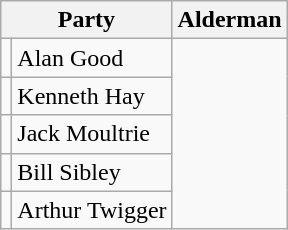<table class="wikitable">
<tr>
<th colspan="2">Party</th>
<th>Alderman</th>
</tr>
<tr>
<td></td>
<td>Alan Good</td>
</tr>
<tr>
<td></td>
<td>Kenneth Hay</td>
</tr>
<tr>
<td></td>
<td>Jack Moultrie</td>
</tr>
<tr>
<td></td>
<td>Bill Sibley</td>
</tr>
<tr>
<td></td>
<td>Arthur Twigger</td>
</tr>
</table>
